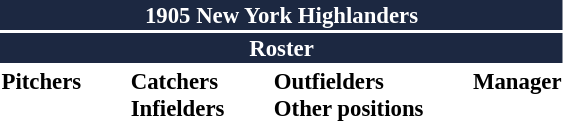<table class="toccolours" style="font-size: 95%;">
<tr>
<th colspan="10" style="background:#1c2841; color:white; text-align:center;">1905 New York Highlanders</th>
</tr>
<tr>
<td colspan="10" style="background:#1c2841; color:white; text-align:center;"><strong>Roster</strong></td>
</tr>
<tr>
<td valign="top"><strong>Pitchers</strong><br>









</td>
<td style="width:25px;"></td>
<td valign="top"><strong>Catchers</strong><br>




<strong>Infielders</strong>












</td>
<td style="width:25px;"></td>
<td valign="top"><strong>Outfielders</strong><br>




<strong>Other positions</strong>
</td>
<td style="width:25px;"></td>
<td valign="top"><strong>Manager</strong><br></td>
</tr>
</table>
